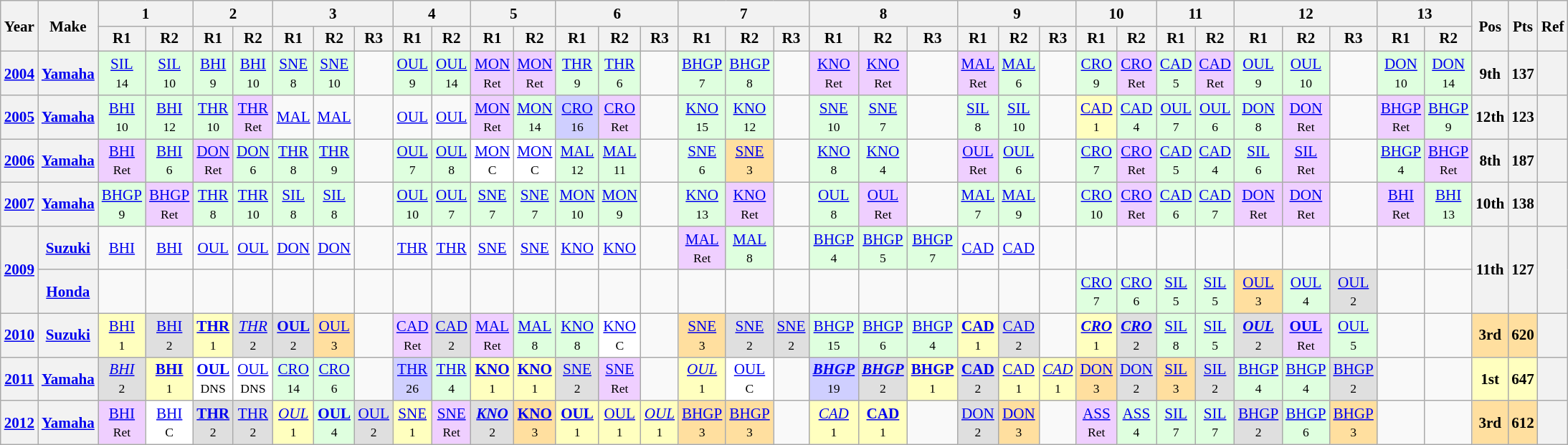<table class="wikitable" style="text-align:center; font-size:88%">
<tr>
<th valign="middle" rowspan=2>Year</th>
<th valign="middle" rowspan=2>Make</th>
<th colspan=2>1</th>
<th colspan=2>2</th>
<th colspan=3>3</th>
<th colspan=2>4</th>
<th colspan=2>5</th>
<th colspan=3>6</th>
<th colspan=3>7</th>
<th colspan=3>8</th>
<th colspan=3>9</th>
<th colspan=2>10</th>
<th colspan=2>11</th>
<th colspan=3>12</th>
<th colspan=2>13</th>
<th rowspan=2>Pos</th>
<th rowspan=2>Pts</th>
<th rowspan=2>Ref</th>
</tr>
<tr>
<th>R1</th>
<th>R2</th>
<th>R1</th>
<th>R2</th>
<th>R1</th>
<th>R2</th>
<th>R3</th>
<th>R1</th>
<th>R2</th>
<th>R1</th>
<th>R2</th>
<th>R1</th>
<th>R2</th>
<th>R3</th>
<th>R1</th>
<th>R2</th>
<th>R3</th>
<th>R1</th>
<th>R2</th>
<th>R3</th>
<th>R1</th>
<th>R2</th>
<th>R3</th>
<th>R1</th>
<th>R2</th>
<th>R1</th>
<th>R2</th>
<th>R1</th>
<th>R2</th>
<th>R3</th>
<th>R1</th>
<th>R2</th>
</tr>
<tr>
<th><a href='#'>2004</a></th>
<th><a href='#'>Yamaha</a></th>
<td style="background:#dfffdf;"><a href='#'>SIL</a><br><small>14</small></td>
<td style="background:#dfffdf;"><a href='#'>SIL</a><br><small>10</small></td>
<td style="background:#dfffdf;"><a href='#'>BHI</a><br><small>9</small></td>
<td style="background:#dfffdf;"><a href='#'>BHI</a><br><small>10</small></td>
<td style="background:#dfffdf;"><a href='#'>SNE</a><br><small>8</small></td>
<td style="background:#dfffdf;"><a href='#'>SNE</a><br><small>10</small></td>
<td></td>
<td style="background:#dfffdf;"><a href='#'>OUL</a><br><small>9</small></td>
<td style="background:#dfffdf;"><a href='#'>OUL</a><br><small>14</small></td>
<td style="background:#EFCFFF;"><a href='#'>MON</a><br><small>Ret</small></td>
<td style="background:#EFCFFF;"><a href='#'>MON</a><br><small>Ret</small></td>
<td style="background:#DFFFDF;"><a href='#'>THR</a><br><small>9</small></td>
<td style="background:#DFFFDF;"><a href='#'>THR</a><br><small>6</small></td>
<td></td>
<td style="background:#DFFFDF;"><a href='#'>BHGP</a><br><small>7</small></td>
<td style="background:#DFFFDF;"><a href='#'>BHGP</a><br><small>8</small></td>
<td></td>
<td style="background:#EFCFFF;"><a href='#'>KNO</a><br><small>Ret</small></td>
<td style="background:#EFCFFF;"><a href='#'>KNO</a><br><small>Ret</small></td>
<td></td>
<td style="background:#EFCFFF;"><a href='#'>MAL</a><br><small>Ret</small></td>
<td style="background:#DFFFDF;"><a href='#'>MAL</a><br><small>6</small></td>
<td></td>
<td style="background:#DFFFDF;"><a href='#'>CRO</a><br><small>9</small></td>
<td style="background:#EFCFFF;"><a href='#'>CRO</a><br><small>Ret</small></td>
<td style="background:#DFFFDF;"><a href='#'>CAD</a><br><small>5</small></td>
<td style="background:#EFCFFF;"><a href='#'>CAD</a><br><small>Ret</small></td>
<td style="background:#DFFFDF;"><a href='#'>OUL</a><br><small>9</small></td>
<td style="background:#DFFFDF;"><a href='#'>OUL</a><br><small>10</small></td>
<td></td>
<td style="background:#DFFFDF;"><a href='#'>DON</a><br><small>10</small></td>
<td style="background:#DFFFDF;"><a href='#'>DON</a><br><small>14</small></td>
<th>9th</th>
<th>137</th>
<th></th>
</tr>
<tr>
<th><a href='#'>2005</a></th>
<th><a href='#'>Yamaha</a></th>
<td style="background:#DFFFDF;"><a href='#'>BHI</a><br><small>10</small></td>
<td style="background:#DFFFDF;"><a href='#'>BHI</a><br><small>12</small></td>
<td style="background:#DFFFDF;"><a href='#'>THR</a><br><small>10</small></td>
<td style="background:#EFCFFF;"><a href='#'>THR</a><br><small>Ret</small></td>
<td><a href='#'>MAL</a></td>
<td><a href='#'>MAL</a></td>
<td></td>
<td><a href='#'>OUL</a></td>
<td><a href='#'>OUL</a></td>
<td style="background:#EFCFFF;"><a href='#'>MON</a><br><small>Ret</small></td>
<td style="background:#DFFFDF;"><a href='#'>MON</a><br><small>14</small></td>
<td style="background:#CFCFFF;"><a href='#'>CRO</a><br><small>16</small></td>
<td style="background:#EFCFFF;"><a href='#'>CRO</a><br><small>Ret</small></td>
<td></td>
<td style="background:#DFFFDF;"><a href='#'>KNO</a><br><small>15</small></td>
<td style="background:#DFFFDF;"><a href='#'>KNO</a><br><small>12</small></td>
<td></td>
<td style="background:#DFFFDF;"><a href='#'>SNE</a><br><small>10</small></td>
<td style="background:#DFFFDF;"><a href='#'>SNE</a><br><small>7</small></td>
<td></td>
<td style="background:#DFFFDF;"><a href='#'>SIL</a><br><small>8</small></td>
<td style="background:#DFFFDF;"><a href='#'>SIL</a><br><small>10</small></td>
<td></td>
<td style="background:#FFFFBF;"><a href='#'>CAD</a><br><small>1</small></td>
<td style="background:#DFFFDF;"><a href='#'>CAD</a><br><small>4</small></td>
<td style="background:#DFFFDF;"><a href='#'>OUL</a><br><small>7</small></td>
<td style="background:#DFFFDF;"><a href='#'>OUL</a><br><small>6</small></td>
<td style="background:#DFFFDF;"><a href='#'>DON</a><br><small>8</small></td>
<td style="background:#EFCFFF;"><a href='#'>DON</a><br><small>Ret</small></td>
<td></td>
<td style="background:#EFCFFF;"><a href='#'>BHGP</a><br><small>Ret</small></td>
<td style="background:#DFFFDF;"><a href='#'>BHGP</a><br><small>9</small></td>
<th>12th</th>
<th>123</th>
<th></th>
</tr>
<tr>
<th><a href='#'>2006</a></th>
<th><a href='#'>Yamaha</a></th>
<td style="background:#EFCFFF;"><a href='#'>BHI</a><br><small>Ret</small></td>
<td style="background:#DFFFDF;"><a href='#'>BHI</a><br><small>6</small></td>
<td style="background:#EFCFFF;"><a href='#'>DON</a><br><small>Ret</small></td>
<td style="background:#DFFFDF;"><a href='#'>DON</a><br><small>6</small></td>
<td style="background:#DFFFDF;"><a href='#'>THR</a><br><small>8</small></td>
<td style="background:#DFFFDF;"><a href='#'>THR</a><br><small>9</small></td>
<td></td>
<td style="background:#DFFFDF;"><a href='#'>OUL</a><br><small>7</small></td>
<td style="background:#DFFFDF;"><a href='#'>OUL</a><br><small>8</small></td>
<td style="background:#FFFFFF;"><a href='#'>MON</a><br><small>C</small></td>
<td style="background:#FFFFFF;"><a href='#'>MON</a><br><small>C</small></td>
<td style="background:#DFFFDF;"><a href='#'>MAL</a><br><small>12</small></td>
<td style="background:#DFFFDF;"><a href='#'>MAL</a><br><small>11</small></td>
<td></td>
<td style="background:#DFFFDF;"><a href='#'>SNE</a><br><small>6</small></td>
<td style="background:#FFDF9F;"><a href='#'>SNE</a><br><small>3</small></td>
<td></td>
<td style="background:#DFFFDF;"><a href='#'>KNO</a><br><small>8</small></td>
<td style="background:#DFFFDF;"><a href='#'>KNO</a><br><small>4</small></td>
<td></td>
<td style="background:#EFCFFF;"><a href='#'>OUL</a><br><small>Ret</small></td>
<td style="background:#DFFFDF;"><a href='#'>OUL</a><br><small>6</small></td>
<td></td>
<td style="background:#DFFFDF;"><a href='#'>CRO</a><br><small>7</small></td>
<td style="background:#EFCFFF;"><a href='#'>CRO</a><br><small>Ret</small></td>
<td style="background:#DFFFDF;"><a href='#'>CAD</a><br><small>5</small></td>
<td style="background:#DFFFDF;"><a href='#'>CAD</a><br><small>4</small></td>
<td style="background:#DFFFDF;"><a href='#'>SIL</a><br><small>6</small></td>
<td style="background:#EFCFFF;"><a href='#'>SIL</a><br><small>Ret</small></td>
<td></td>
<td style="background:#DFFFDF;"><a href='#'>BHGP</a><br><small>4</small></td>
<td style="background:#EFCFFF;"><a href='#'>BHGP</a><br><small>Ret</small></td>
<th>8th</th>
<th>187</th>
<th></th>
</tr>
<tr>
<th><a href='#'>2007</a></th>
<th><a href='#'>Yamaha</a></th>
<td style="background:#DFFFDF;"><a href='#'>BHGP</a><br><small>9</small></td>
<td style="background:#EFCFFF;"><a href='#'>BHGP</a><br><small>Ret</small></td>
<td style="background:#DFFFDF;"><a href='#'>THR</a><br><small>8</small></td>
<td style="background:#DFFFDF;"><a href='#'>THR</a><br><small>10</small></td>
<td style="background:#DFFFDF;"><a href='#'>SIL</a><br><small>8</small></td>
<td style="background:#DFFFDF;"><a href='#'>SIL</a><br><small>8</small></td>
<td></td>
<td style="background:#DFFFDF;"><a href='#'>OUL</a><br><small>10</small></td>
<td style="background:#DFFFDF;"><a href='#'>OUL</a><br><small>7</small></td>
<td style="background:#DFFFDF;"><a href='#'>SNE</a><br><small>7</small></td>
<td style="background:#DFFFDF;"><a href='#'>SNE</a><br><small>7</small></td>
<td style="background:#DFFFDF;"><a href='#'>MON</a><br><small>10</small></td>
<td style="background:#DFFFDF;"><a href='#'>MON</a><br><small>9</small></td>
<td></td>
<td style="background:#DFFFDF;"><a href='#'>KNO</a><br><small>13</small></td>
<td style="background:#EFCFFF;"><a href='#'>KNO</a><br><small>Ret</small></td>
<td></td>
<td style="background:#DFFFDF;"><a href='#'>OUL</a><br><small>8</small></td>
<td style="background:#EFCFFF;"><a href='#'>OUL</a><br><small>Ret</small></td>
<td></td>
<td style="background:#DFFFDF;"><a href='#'>MAL</a><br><small>7</small></td>
<td style="background:#DFFFDF;"><a href='#'>MAL</a><br><small>9</small></td>
<td></td>
<td style="background:#DFFFDF;"><a href='#'>CRO</a><br><small>10</small></td>
<td style="background:#EFCFFF;"><a href='#'>CRO</a><br><small>Ret</small></td>
<td style="background:#DFFFDF;"><a href='#'>CAD</a><br><small>6</small></td>
<td style="background:#DFFFDF;"><a href='#'>CAD</a><br><small>7</small></td>
<td style="background:#EFCFFF;"><a href='#'>DON</a><br><small>Ret</small></td>
<td style="background:#EFCFFF;"><a href='#'>DON</a><br><small>Ret</small></td>
<td></td>
<td style="background:#EFCFFF;"><a href='#'>BHI</a><br><small>Ret</small></td>
<td style="background:#DFFFDF;"><a href='#'>BHI</a><br><small>13</small></td>
<th>10th</th>
<th>138</th>
<th></th>
</tr>
<tr>
<th rowspan=2><a href='#'>2009</a></th>
<th><a href='#'>Suzuki</a></th>
<td><a href='#'>BHI</a></td>
<td><a href='#'>BHI</a></td>
<td><a href='#'>OUL</a></td>
<td><a href='#'>OUL</a></td>
<td><a href='#'>DON</a></td>
<td><a href='#'>DON</a></td>
<td></td>
<td><a href='#'>THR</a></td>
<td><a href='#'>THR</a></td>
<td><a href='#'>SNE</a></td>
<td><a href='#'>SNE</a></td>
<td><a href='#'>KNO</a></td>
<td><a href='#'>KNO</a></td>
<td></td>
<td style="background:#EFCFFF;"><a href='#'>MAL</a><br><small>Ret</small></td>
<td style="background:#DFFFDF;"><a href='#'>MAL</a><br><small>8</small></td>
<td></td>
<td style="background:#DFFFDF;"><a href='#'>BHGP</a><br><small>4</small></td>
<td style="background:#DFFFDF;"><a href='#'>BHGP</a><br><small>5</small></td>
<td style="background:#DFFFDF;"><a href='#'>BHGP</a><br><small>7</small></td>
<td><a href='#'>CAD</a></td>
<td><a href='#'>CAD</a></td>
<td></td>
<td></td>
<td></td>
<td></td>
<td></td>
<td></td>
<td></td>
<td></td>
<td></td>
<td></td>
<th rowspan=2>11th</th>
<th rowspan=2>127</th>
<th rowspan=2></th>
</tr>
<tr>
<th><a href='#'>Honda</a></th>
<td></td>
<td></td>
<td></td>
<td></td>
<td></td>
<td></td>
<td></td>
<td></td>
<td></td>
<td></td>
<td></td>
<td></td>
<td></td>
<td></td>
<td></td>
<td></td>
<td></td>
<td></td>
<td></td>
<td></td>
<td></td>
<td></td>
<td></td>
<td style="background:#DFFFDF;"><a href='#'>CRO</a><br><small>7</small></td>
<td style="background:#DFFFDF;"><a href='#'>CRO</a><br><small>6</small></td>
<td style="background:#DFFFDF;"><a href='#'>SIL</a><br><small>5</small></td>
<td style="background:#DFFFDF;"><a href='#'>SIL</a><br><small>5</small></td>
<td style="background:#FFDF9F;"><a href='#'>OUL</a><br><small>3</small></td>
<td style="background:#DFFFDF;"><a href='#'>OUL</a><br><small>4</small></td>
<td style="background:#DFDFDF;"><a href='#'>OUL</a><br><small>2</small></td>
<td></td>
<td></td>
</tr>
<tr>
<th><a href='#'>2010</a></th>
<th><a href='#'>Suzuki</a></th>
<td style="background:#FFFFBF;"><a href='#'>BHI</a><br><small>1</small></td>
<td style="background:#DFDFDF;"><a href='#'>BHI</a><br><small>2</small></td>
<td style="background:#FFFFBF;"><strong><a href='#'>THR</a></strong><br><small>1</small></td>
<td style="background:#DFDFDF;"><em><a href='#'>THR</a></em><br><small>2</small></td>
<td style="background:#DFDFDF;"><strong><a href='#'>OUL</a></strong><br><small>2</small></td>
<td style="background:#FFDF9F;"><a href='#'>OUL</a><br><small>3</small></td>
<td></td>
<td style="background:#EFCFFF;"><a href='#'>CAD</a><br><small>Ret</small></td>
<td style="background:#DFDFDF;"><a href='#'>CAD</a><br><small>2</small></td>
<td style="background:#EFCFFF;"><a href='#'>MAL</a><br><small>Ret</small></td>
<td style="background:#DFFFDF;"><a href='#'>MAL</a><br><small>8</small></td>
<td style="background:#DFFFDF;"><a href='#'>KNO</a><br><small>8</small></td>
<td style="background:#FFFFFF;"><a href='#'>KNO</a><br><small>C</small></td>
<td></td>
<td style="background:#FFDF9F;"><a href='#'>SNE</a><br><small>3</small></td>
<td style="background:#DFDFDF;"><a href='#'>SNE</a><br><small>2</small></td>
<td style="background:#DFDFDF;"><a href='#'>SNE</a><br><small>2</small></td>
<td style="background:#DFFFDF;"><a href='#'>BHGP</a><br><small>15</small></td>
<td style="background:#DFFFDF;"><a href='#'>BHGP</a><br><small>6</small></td>
<td style="background:#DFFFDF;"><a href='#'>BHGP</a><br><small>4</small></td>
<td style="background:#FFFFBF;"><strong><a href='#'>CAD</a></strong><br><small>1</small></td>
<td style="background:#DFDFDF;"><a href='#'>CAD</a><br><small>2</small></td>
<td></td>
<td style="background:#FFFFBF;"><strong><em><a href='#'>CRO</a></em></strong><br><small>1</small></td>
<td style="background:#DFDFDF;"><strong><em><a href='#'>CRO</a></em></strong><br><small>2</small></td>
<td style="background:#DFFFDF;"><a href='#'>SIL</a><br><small>8</small></td>
<td style="background:#DFFFDF;"><a href='#'>SIL</a><br><small>5</small></td>
<td style="background:#DFDFDF;"><strong><em><a href='#'>OUL</a></em></strong><br><small>2</small></td>
<td style="background:#EFCFFF;"><strong><a href='#'>OUL</a></strong><br><small>Ret</small></td>
<td style="background:#DFFFDF;"><a href='#'>OUL</a><br><small>5</small></td>
<td></td>
<td></td>
<td style="background:#FFDF9F;"><strong>3rd</strong></td>
<td style="background:#FFDF9F;"><strong>620</strong></td>
<th></th>
</tr>
<tr>
<th><a href='#'>2011</a></th>
<th><a href='#'>Yamaha</a></th>
<td style="background:#DFDFDF;"><em><a href='#'>BHI</a></em><br><small>2</small></td>
<td style="background:#ffffbf;"><strong><a href='#'>BHI</a></strong><br><small>1</small></td>
<td style="background:#FFFFFF;"><strong><a href='#'>OUL</a></strong><br><small>DNS</small></td>
<td style="background:#FFFFFF;"><a href='#'>OUL</a><br><small>DNS</small></td>
<td style="background:#dfffdf;"><a href='#'>CRO</a><br><small>14</small></td>
<td style="background:#dfffdf;"><a href='#'>CRO</a><br><small>6</small></td>
<td></td>
<td style="background:#cfcfff;"><a href='#'>THR</a><br><small>26</small></td>
<td style="background:#dfffdf;"><a href='#'>THR</a><br><small>4</small></td>
<td style="background:#ffffbf;"><strong><a href='#'>KNO</a></strong><br><small>1</small></td>
<td style="background:#ffffbf;"><strong><a href='#'>KNO</a></strong><br><small>1</small></td>
<td style="background:#dfdfdf;"><a href='#'>SNE</a><br><small>2</small></td>
<td style="background:#EFCFFF;"><a href='#'>SNE</a><br><small>Ret</small></td>
<td></td>
<td style="background:#FFFFBF;"><em><a href='#'>OUL</a></em><br><small>1</small></td>
<td style="background:#FFFFFF;"><a href='#'>OUL</a><br><small>C</small></td>
<td></td>
<td style="background:#CFCFFF;"><strong><em><a href='#'>BHGP</a></em></strong><br><small>19</small></td>
<td style="background:#DFDFDF;"><strong><em><a href='#'>BHGP</a></em></strong><br><small>2</small></td>
<td style="background:#FFFFBF;"><strong><a href='#'>BHGP</a></strong><br><small>1</small></td>
<td style="background:#DFDFDF;"><strong><a href='#'>CAD</a></strong><br><small>2</small></td>
<td style="background:#FFFFBF;"><a href='#'>CAD</a><br><small>1</small></td>
<td style="background:#FFFFBF;"><em><a href='#'>CAD</a></em><br><small>1</small></td>
<td style="background:#FFDF9F;"><a href='#'>DON</a><br><small>3</small></td>
<td style="background:#DFDFDF;"><a href='#'>DON</a><br><small>2</small></td>
<td style="background:#FFDF9F;"><a href='#'>SIL</a><br><small>3</small></td>
<td style="background:#DFDFDF;"><a href='#'>SIL</a><br><small>2</small></td>
<td style="background:#DFFFDF;"><a href='#'>BHGP</a><br><small>4</small></td>
<td style="background:#DFFFDF;"><a href='#'>BHGP</a><br><small>4</small></td>
<td style="background:#DFDFDF;"><a href='#'>BHGP</a><br><small>2</small></td>
<td></td>
<td></td>
<td style="background:#FFFFBF;"><strong>1st</strong></td>
<td style="background:#FFFFBF;"><strong>647</strong></td>
<th></th>
</tr>
<tr>
<th><a href='#'>2012</a></th>
<th><a href='#'>Yamaha</a></th>
<td style="background:#EFCFFF;"><a href='#'>BHI</a><br><small>Ret</small></td>
<td style="background:#ffffff;"><a href='#'>BHI</a><br><small>C</small></td>
<td style="background:#DFDFDF;"><strong><a href='#'>THR</a></strong><br><small>2</small></td>
<td style="background:#DFDFDF;"><a href='#'>THR</a><br><small>2</small></td>
<td style="background:#FFFFBF;"><em><a href='#'>OUL</a></em><br><small>1</small></td>
<td style="background:#DFFFDF;"><strong><a href='#'>OUL</a></strong><br><small>4</small></td>
<td style="background:#DFDFDF;"><a href='#'>OUL</a><br><small>2</small></td>
<td style="background:#FFFFBF;"><a href='#'>SNE</a><br><small>1</small></td>
<td style="background:#EFCFFF;"><a href='#'>SNE</a><br><small>Ret</small></td>
<td style="background:#DFDFDF;"><strong><em><a href='#'>KNO</a></em></strong><br><small>2</small></td>
<td style="background:#FFDF9F;"><strong><a href='#'>KNO</a></strong><br><small>3</small></td>
<td style="background:#FFFFBF;"><strong><a href='#'>OUL</a></strong><br><small>1</small></td>
<td style="background:#FFFFBF;"><a href='#'>OUL</a><br><small>1</small></td>
<td style="background:#FFFFBF;"><em><a href='#'>OUL</a></em><br><small>1</small></td>
<td style="background:#FFDF9F;"><a href='#'>BHGP</a><br><small>3</small></td>
<td style="background:#FFDF9F;"><a href='#'>BHGP</a><br><small>3</small></td>
<td></td>
<td style="background:#FFFFBF;"><em><a href='#'>CAD</a></em><br><small>1</small></td>
<td style="background:#FFFFBF;"><strong><a href='#'>CAD</a></strong><br><small>1</small></td>
<td></td>
<td style="background:#DFDFDF;"><a href='#'>DON</a><br><small>2</small></td>
<td style="background:#FFDF9F;"><a href='#'>DON</a><br><small>3</small></td>
<td></td>
<td style="background:#EFCFFF;"><a href='#'>ASS</a><br><small>Ret</small></td>
<td style="background:#DFFFDF;"><a href='#'>ASS</a><br><small>4</small></td>
<td style="background:#DFFFDF;"><a href='#'>SIL</a><br><small>7</small></td>
<td style="background:#DFFFDF;"><a href='#'>SIL</a><br><small>7</small></td>
<td style="background:#DFDFDF;"><a href='#'>BHGP</a><br><small>2</small></td>
<td style="background:#DFFFDF;"><a href='#'>BHGP</a><br><small>6</small></td>
<td style="background:#FFDF9F;"><a href='#'>BHGP</a><br><small>3</small></td>
<td></td>
<td></td>
<td style="background:#FFDF9F;"><strong>3rd</strong></td>
<td style="background:#FFDF9F;"><strong>612</strong></td>
<th></th>
</tr>
</table>
